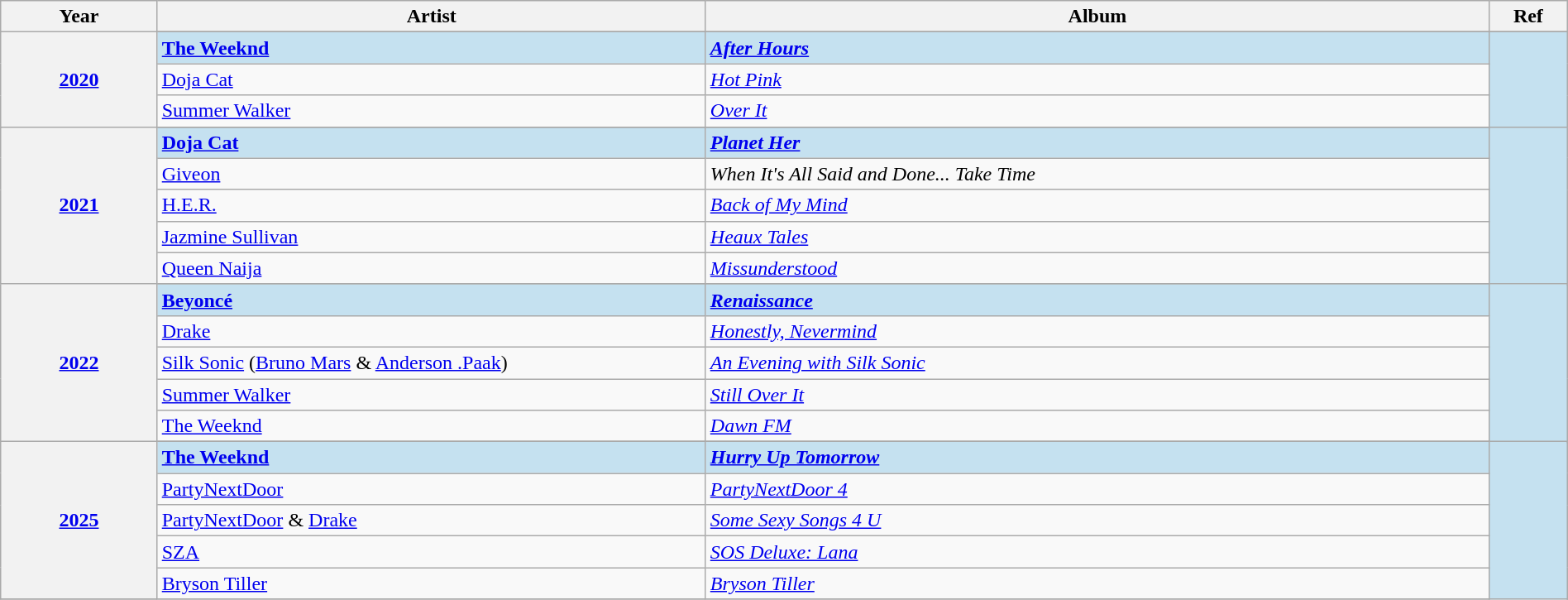<table class="wikitable" width="100%">
<tr>
<th width="10%">Year</th>
<th width="35%">Artist</th>
<th width="50%">Album</th>
<th width="5%">Ref</th>
</tr>
<tr>
<th rowspan="4" align="center"><a href='#'>2020<br></a></th>
</tr>
<tr style="background:#c5e1f0">
<td><strong><a href='#'>The Weeknd</a></strong></td>
<td><strong><em><a href='#'>After Hours</a></em></strong></td>
<td rowspan="4" align="center"></td>
</tr>
<tr>
<td><a href='#'>Doja Cat</a></td>
<td><em><a href='#'>Hot Pink</a></em></td>
</tr>
<tr>
<td><a href='#'>Summer Walker</a></td>
<td><em><a href='#'>Over It</a></em></td>
</tr>
<tr>
<th rowspan="6" align="center"><a href='#'>2021<br></a></th>
</tr>
<tr style="background:#c5e1f0">
<td><strong><a href='#'>Doja Cat</a></strong></td>
<td><strong><em><a href='#'>Planet Her</a></em></strong></td>
<td rowspan="6" align="center"></td>
</tr>
<tr>
<td><a href='#'>Giveon</a></td>
<td><em>When It's All Said and Done... Take Time</em></td>
</tr>
<tr>
<td><a href='#'>H.E.R.</a></td>
<td><em><a href='#'>Back of My Mind</a></em></td>
</tr>
<tr>
<td><a href='#'>Jazmine Sullivan</a></td>
<td><em><a href='#'>Heaux Tales</a></em></td>
</tr>
<tr>
<td><a href='#'>Queen Naija</a></td>
<td><em><a href='#'>Missunderstood</a></em></td>
</tr>
<tr>
<th rowspan="6" align="center"><a href='#'>2022<br></a></th>
</tr>
<tr style="background:#c5e1f0">
<td><strong><a href='#'>Beyoncé</a></strong></td>
<td><strong><a href='#'><em>Renaissance</em></a></strong></td>
<td rowspan="6" align="center"></td>
</tr>
<tr>
<td><a href='#'>Drake</a></td>
<td><em><a href='#'>Honestly, Nevermind</a></em></td>
</tr>
<tr>
<td><a href='#'>Silk Sonic</a> (<a href='#'>Bruno Mars</a> & <a href='#'>Anderson .Paak</a>)</td>
<td><em><a href='#'>An Evening with Silk Sonic</a></em></td>
</tr>
<tr>
<td><a href='#'>Summer Walker</a></td>
<td><em><a href='#'>Still Over It</a></em></td>
</tr>
<tr>
<td><a href='#'>The Weeknd</a></td>
<td><em><a href='#'>Dawn FM</a></em></td>
</tr>
<tr>
<th rowspan="6" align="center"><a href='#'>2025<br></a></th>
</tr>
<tr style="background:#c5e1f0">
<td><strong><a href='#'>The Weeknd</a></strong></td>
<td><strong><em><a href='#'>Hurry Up Tomorrow</a></em></strong></td>
<td rowspan="6" align="center"></td>
</tr>
<tr>
<td><a href='#'>PartyNextDoor</a></td>
<td><em><a href='#'>PartyNextDoor 4</a></em></td>
</tr>
<tr>
<td><a href='#'>PartyNextDoor</a> & <a href='#'>Drake</a></td>
<td><em><a href='#'>Some Sexy Songs 4 U</a></em></td>
</tr>
<tr>
<td><a href='#'>SZA</a></td>
<td><em><a href='#'>SOS Deluxe: Lana</a></em></td>
</tr>
<tr>
<td><a href='#'>Bryson Tiller</a></td>
<td><em><a href='#'>Bryson Tiller</a></em></td>
</tr>
<tr>
</tr>
</table>
